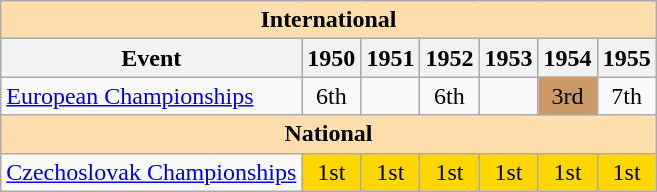<table class="wikitable" style="text-align:center">
<tr>
<th style="background-color: #ffdead; " colspan=7 align=center>International</th>
</tr>
<tr>
<th>Event</th>
<th>1950</th>
<th>1951</th>
<th>1952</th>
<th>1953</th>
<th>1954</th>
<th>1955</th>
</tr>
<tr>
<td align=left><a href='#'>European Championships</a></td>
<td>6th</td>
<td></td>
<td>6th</td>
<td></td>
<td bgcolor=cc9966>3rd</td>
<td>7th</td>
</tr>
<tr>
<th style="background-color: #ffdead; " colspan=7 align=center>National</th>
</tr>
<tr>
<td align=left><a href='#'>Czechoslovak Championships</a></td>
<td bgcolor=gold>1st</td>
<td bgcolor=gold>1st</td>
<td bgcolor=gold>1st</td>
<td bgcolor=gold>1st</td>
<td bgcolor=gold>1st</td>
<td bgcolor=gold>1st</td>
</tr>
</table>
